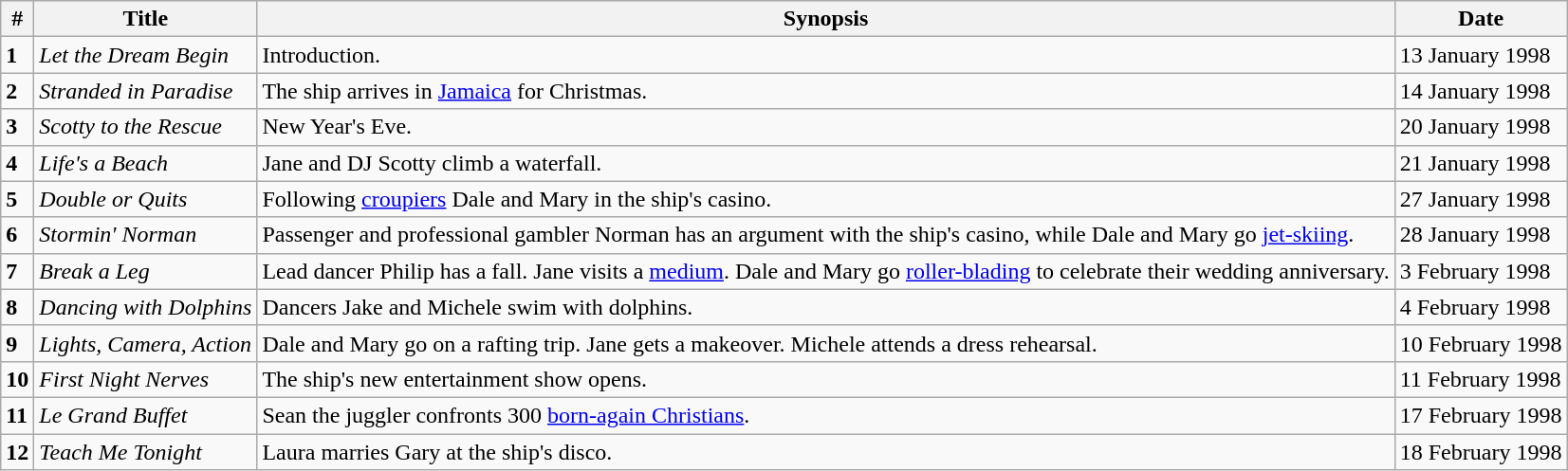<table class="wikitable">
<tr>
<th>#</th>
<th>Title</th>
<th>Synopsis</th>
<th>Date</th>
</tr>
<tr>
<td><strong>1</strong></td>
<td><em>Let the Dream Begin</em></td>
<td>Introduction.</td>
<td>13 January 1998</td>
</tr>
<tr>
<td><strong>2</strong></td>
<td><em>Stranded in Paradise</em></td>
<td>The ship arrives in <a href='#'>Jamaica</a> for Christmas.</td>
<td>14 January 1998</td>
</tr>
<tr>
<td><strong>3</strong></td>
<td><em>Scotty to the Rescue</em></td>
<td>New Year's Eve.</td>
<td>20 January 1998</td>
</tr>
<tr>
<td><strong>4</strong></td>
<td><em>Life's a Beach</em></td>
<td>Jane and DJ Scotty climb a waterfall.</td>
<td>21 January 1998</td>
</tr>
<tr>
<td><strong>5</strong></td>
<td><em>Double or Quits</em></td>
<td>Following <a href='#'>croupiers</a> Dale and Mary in the ship's casino.</td>
<td>27 January 1998</td>
</tr>
<tr>
<td><strong>6</strong></td>
<td><em>Stormin' Norman</em></td>
<td>Passenger and professional gambler Norman has an argument with the ship's casino, while Dale and Mary go <a href='#'>jet-skiing</a>.</td>
<td>28 January 1998</td>
</tr>
<tr>
<td><strong>7</strong></td>
<td><em>Break a Leg</em></td>
<td>Lead dancer Philip has a fall. Jane visits a <a href='#'>medium</a>. Dale and Mary go <a href='#'>roller-blading</a> to celebrate their wedding anniversary.</td>
<td>3 February 1998</td>
</tr>
<tr>
<td><strong>8</strong></td>
<td><em>Dancing with Dolphins</em></td>
<td>Dancers Jake and Michele swim with dolphins.</td>
<td>4 February 1998</td>
</tr>
<tr>
<td><strong>9</strong></td>
<td><em>Lights, Camera, Action</em></td>
<td>Dale and Mary go on a rafting trip. Jane gets a makeover. Michele attends a dress rehearsal.</td>
<td>10 February 1998</td>
</tr>
<tr>
<td><strong>10</strong></td>
<td><em>First Night Nerves</em></td>
<td>The ship's new entertainment show opens.</td>
<td>11 February 1998</td>
</tr>
<tr>
<td><strong>11</strong></td>
<td><em>Le Grand Buffet</em></td>
<td>Sean the juggler confronts 300 <a href='#'>born-again Christians</a>.</td>
<td>17 February 1998</td>
</tr>
<tr>
<td><strong>12</strong></td>
<td><em>Teach Me Tonight</em></td>
<td>Laura marries Gary at the ship's disco.</td>
<td>18 February 1998</td>
</tr>
</table>
